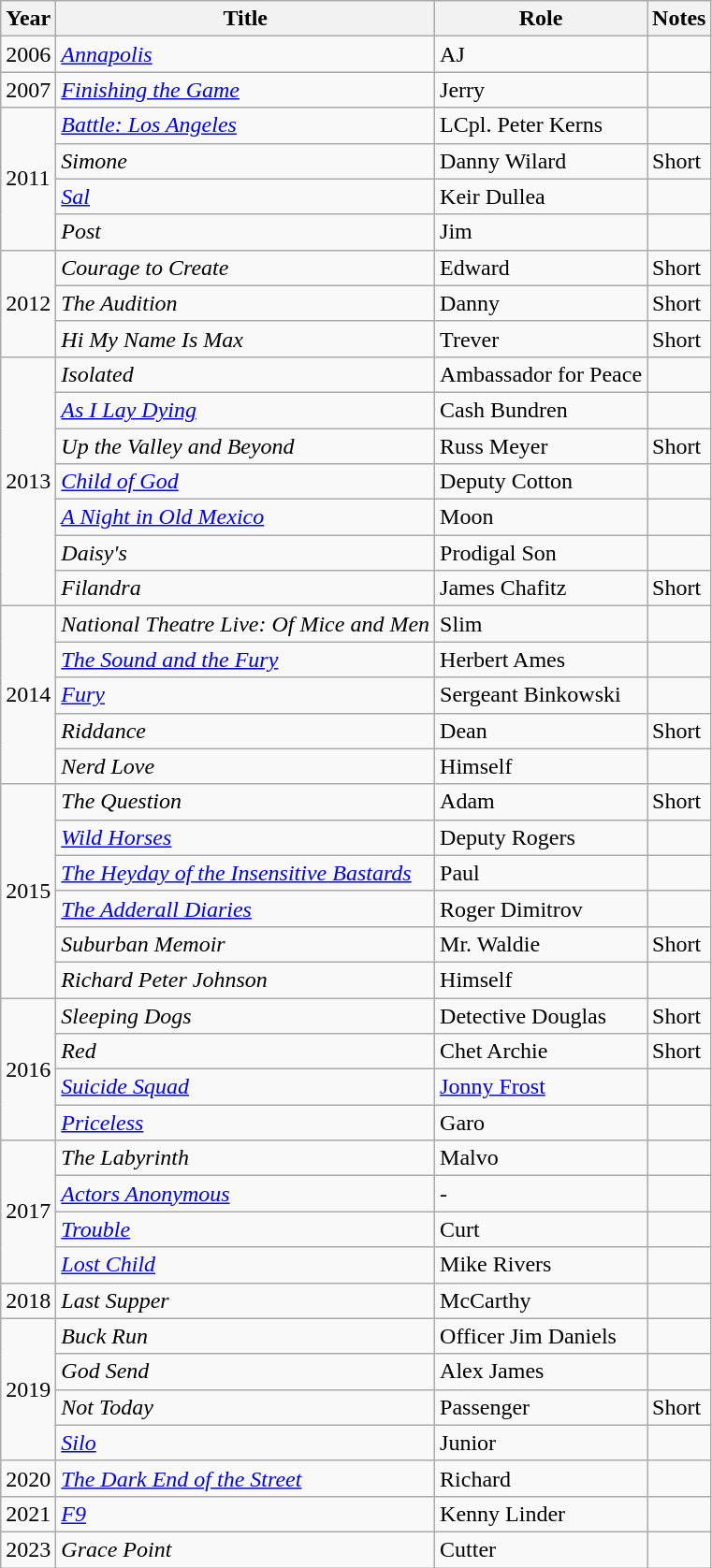<table class="wikitable">
<tr>
<th>Year</th>
<th>Title</th>
<th>Role</th>
<th>Notes</th>
</tr>
<tr>
<td>2006</td>
<td><em><a href='#'>Annapolis</a></em></td>
<td>AJ</td>
<td></td>
</tr>
<tr>
<td>2007</td>
<td><em><a href='#'>Finishing the Game</a></em></td>
<td>Jerry</td>
<td></td>
</tr>
<tr>
<td rowspan="4">2011</td>
<td><em><a href='#'>Battle: Los Angeles</a></em></td>
<td>LCpl. Peter Kerns</td>
<td></td>
</tr>
<tr>
<td><em>Simone</em></td>
<td>Danny Wilard</td>
<td>Short</td>
</tr>
<tr>
<td><em><a href='#'>Sal</a></em></td>
<td>Keir Dullea</td>
<td></td>
</tr>
<tr>
<td><em>Post</em></td>
<td>Jim</td>
<td></td>
</tr>
<tr>
<td rowspan="3">2012</td>
<td><em>Courage to Create</em></td>
<td>Edward</td>
<td>Short</td>
</tr>
<tr>
<td><em>The Audition</em></td>
<td>Danny</td>
<td>Short</td>
</tr>
<tr>
<td><em>Hi My Name Is Max</em></td>
<td>Trever</td>
<td>Short</td>
</tr>
<tr>
<td rowspan="7">2013</td>
<td><em>Isolated</em></td>
<td>Ambassador for Peace</td>
<td></td>
</tr>
<tr>
<td><em><a href='#'>As I Lay Dying</a></em></td>
<td>Cash Bundren</td>
<td></td>
</tr>
<tr>
<td><em>Up the Valley and Beyond</em></td>
<td>Russ Meyer</td>
<td>Short</td>
</tr>
<tr>
<td><em><a href='#'>Child of God</a></em></td>
<td>Deputy Cotton</td>
<td></td>
</tr>
<tr>
<td><em><a href='#'>A Night in Old Mexico</a></em></td>
<td>Moon</td>
<td></td>
</tr>
<tr>
<td><em>Daisy's</em></td>
<td>Prodigal Son</td>
<td></td>
</tr>
<tr>
<td><em>Filandra</em></td>
<td>James Chafitz</td>
<td>Short</td>
</tr>
<tr>
<td rowspan="5">2014</td>
<td><em>National Theatre Live: Of Mice and Men</em></td>
<td>Slim</td>
<td></td>
</tr>
<tr>
<td><em><a href='#'>The Sound and the Fury</a></em></td>
<td>Herbert Ames</td>
<td></td>
</tr>
<tr>
<td><em><a href='#'>Fury</a></em></td>
<td>Sergeant Binkowski</td>
<td></td>
</tr>
<tr>
<td><em>Riddance</em></td>
<td>Dean</td>
<td>Short</td>
</tr>
<tr>
<td><em>Nerd Love</em></td>
<td>Himself</td>
<td></td>
</tr>
<tr>
<td rowspan="6">2015</td>
<td><em>The Question</em></td>
<td>Adam</td>
<td>Short</td>
</tr>
<tr>
<td><em><a href='#'>Wild Horses</a></em></td>
<td>Deputy Rogers</td>
<td></td>
</tr>
<tr>
<td><em><a href='#'>The Heyday of the Insensitive Bastards</a></em></td>
<td>Paul</td>
<td></td>
</tr>
<tr>
<td><em><a href='#'>The Adderall Diaries</a></em></td>
<td>Roger Dimitrov</td>
<td></td>
</tr>
<tr>
<td><em>Suburban Memoir</em></td>
<td>Mr. Waldie</td>
<td>Short</td>
</tr>
<tr>
<td><em>Richard Peter Johnson</em></td>
<td>Himself</td>
<td></td>
</tr>
<tr>
<td rowspan="4">2016</td>
<td><em>Sleeping Dogs</em></td>
<td>Detective Douglas</td>
<td>Short</td>
</tr>
<tr>
<td><em>Red</em></td>
<td>Chet Archie</td>
<td>Short</td>
</tr>
<tr>
<td><em><a href='#'>Suicide Squad</a></em></td>
<td><a href='#'>Jonny Frost</a></td>
<td></td>
</tr>
<tr>
<td><em><a href='#'>Priceless</a></em></td>
<td>Garo</td>
<td></td>
</tr>
<tr>
<td rowspan="4">2017</td>
<td><em>The Labyrinth</em></td>
<td>Malvo</td>
<td></td>
</tr>
<tr>
<td><em><a href='#'>Actors Anonymous</a></em></td>
<td>-</td>
<td></td>
</tr>
<tr>
<td><em><a href='#'>Trouble</a></em></td>
<td>Curt</td>
<td></td>
</tr>
<tr>
<td><em><a href='#'>Lost Child</a></em></td>
<td>Mike Rivers</td>
<td></td>
</tr>
<tr>
<td>2018</td>
<td><em>Last Supper</em></td>
<td>McCarthy</td>
<td></td>
</tr>
<tr>
<td rowspan="4">2019</td>
<td><em>Buck Run</em></td>
<td>Officer Jim Daniels</td>
<td></td>
</tr>
<tr>
<td><em>God Send</em></td>
<td>Alex James</td>
<td></td>
</tr>
<tr>
<td><em>Not Today</em></td>
<td>Passenger</td>
<td>Short</td>
</tr>
<tr>
<td><a href='#'><em>Silo</em></a></td>
<td>Junior</td>
<td></td>
</tr>
<tr>
<td>2020</td>
<td><em><a href='#'>The Dark End of the Street</a></em></td>
<td>Richard</td>
<td></td>
</tr>
<tr>
<td>2021</td>
<td><em><a href='#'>F9</a></em></td>
<td>Kenny Linder</td>
<td></td>
</tr>
<tr>
<td>2023</td>
<td><em>Grace Point</em></td>
<td>Cutter</td>
<td></td>
</tr>
</table>
